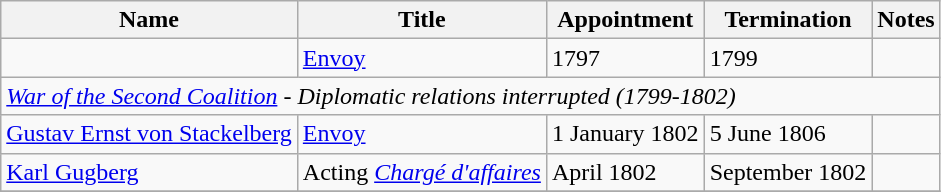<table class="wikitable">
<tr valign="middle">
<th>Name</th>
<th>Title</th>
<th>Appointment</th>
<th>Termination</th>
<th>Notes</th>
</tr>
<tr>
<td></td>
<td><a href='#'>Envoy</a></td>
<td>1797</td>
<td>1799</td>
<td></td>
</tr>
<tr>
<td colspan="5"><em><a href='#'>War of the Second Coalition</a> - Diplomatic relations interrupted (1799-1802)</em></td>
</tr>
<tr>
<td><a href='#'>Gustav Ernst von Stackelberg</a></td>
<td><a href='#'>Envoy</a></td>
<td>1 January 1802</td>
<td>5 June 1806</td>
<td></td>
</tr>
<tr>
<td><a href='#'>Karl Gugberg</a></td>
<td>Acting <em><a href='#'>Chargé d'affaires</a></em></td>
<td>April 1802</td>
<td>September 1802</td>
<td></td>
</tr>
<tr>
</tr>
</table>
